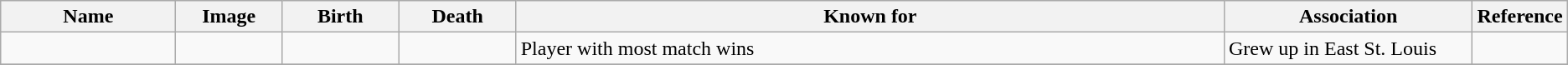<table class="wikitable sortable">
<tr>
<th scope="col" width="140">Name</th>
<th scope="col" width="80" class="unsortable">Image</th>
<th scope="col" width="90">Birth</th>
<th scope="col" width="90">Death</th>
<th scope="col" width="600" class="unsortable">Known for</th>
<th scope="col" width="200" class="unsortable">Association</th>
<th scope="col" width="30" class="unsortable">Reference</th>
</tr>
<tr>
<td></td>
<td></td>
<td align=right></td>
<td align=right></td>
<td>Player with most match wins</td>
<td>Grew up in East St. Louis</td>
<td align="center"></td>
</tr>
<tr>
</tr>
</table>
